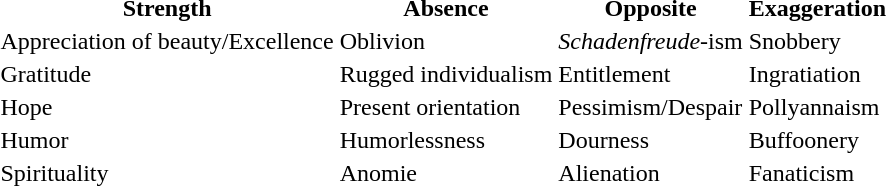<table>
<tr>
<th>Strength</th>
<th>Absence</th>
<th>Opposite</th>
<th>Exaggeration</th>
</tr>
<tr>
<td>Appreciation of beauty/Excellence</td>
<td>Oblivion</td>
<td><em>Schadenfreude</em>-ism</td>
<td>Snobbery</td>
</tr>
<tr>
<td>Gratitude</td>
<td>Rugged individualism</td>
<td>Entitlement</td>
<td>Ingratiation</td>
</tr>
<tr>
<td>Hope</td>
<td>Present orientation</td>
<td>Pessimism/Despair</td>
<td>Pollyannaism</td>
</tr>
<tr>
<td>Humor</td>
<td>Humorlessness</td>
<td>Dourness</td>
<td>Buffoonery</td>
</tr>
<tr>
<td>Spirituality</td>
<td>Anomie</td>
<td>Alienation</td>
<td>Fanaticism</td>
</tr>
</table>
